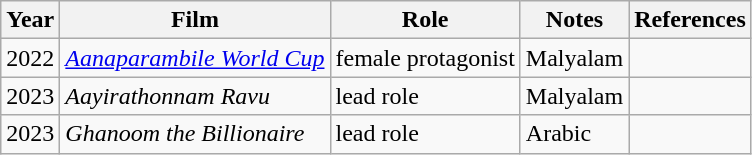<table class="wikitable sortable">
<tr>
<th>Year</th>
<th>Film</th>
<th>Role</th>
<th>Notes</th>
<th>References</th>
</tr>
<tr>
<td>2022</td>
<td><em><a href='#'>Aanaparambile World Cup</a></em></td>
<td>female protagonist</td>
<td>Malyalam</td>
<td></td>
</tr>
<tr>
<td>2023</td>
<td><em>Aayirathonnam Ravu</em></td>
<td>lead role</td>
<td>Malyalam</td>
<td></td>
</tr>
<tr>
<td>2023</td>
<td><em>Ghanoom the Billionaire</em></td>
<td>lead role</td>
<td>Arabic</td>
<td></td>
</tr>
</table>
